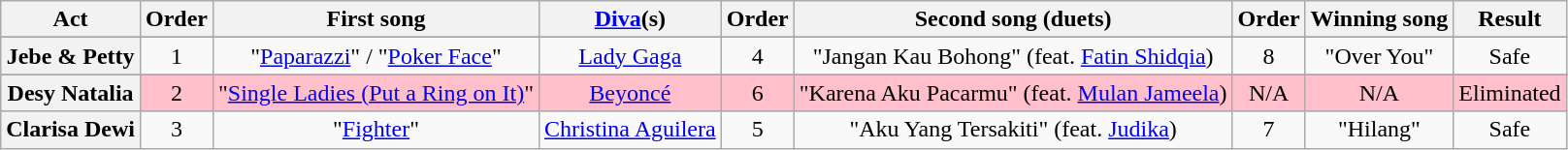<table class="wikitable plainrowheaders" style="text-align:center;">
<tr>
<th scope="col">Act</th>
<th scope="col">Order</th>
<th scope="col">First song</th>
<th scope="col"><a href='#'>Diva</a>(s)</th>
<th scope="col">Order</th>
<th scope="col">Second song (duets)</th>
<th scope="col">Order</th>
<th scope="col">Winning song</th>
<th scope="col">Result</th>
</tr>
<tr>
</tr>
<tr>
<th scope="row">Jebe & Petty</th>
<td>1</td>
<td>"<a href='#'>Paparazzi</a>" / "<a href='#'>Poker Face</a>"</td>
<td><a href='#'>Lady Gaga</a></td>
<td>4</td>
<td>"Jangan Kau Bohong" (feat. <a href='#'>Fatin Shidqia</a>)</td>
<td>8</td>
<td>"Over You"</td>
<td>Safe</td>
</tr>
<tr>
</tr>
<tr style="background:pink" ;>
<th scope="row">Desy Natalia</th>
<td>2</td>
<td>"<a href='#'>Single Ladies (Put a Ring on It)</a>"</td>
<td><a href='#'>Beyoncé</a></td>
<td>6</td>
<td>"Karena Aku Pacarmu" (feat. <a href='#'>Mulan Jameela</a>)</td>
<td>N/A</td>
<td>N/A</td>
<td>Eliminated</td>
</tr>
<tr>
<th scope="row">Clarisa Dewi</th>
<td>3</td>
<td>"<a href='#'>Fighter</a>"</td>
<td><a href='#'>Christina Aguilera</a></td>
<td>5</td>
<td>"Aku Yang Tersakiti" (feat. <a href='#'>Judika</a>)</td>
<td>7</td>
<td>"Hilang"</td>
<td>Safe</td>
</tr>
</table>
